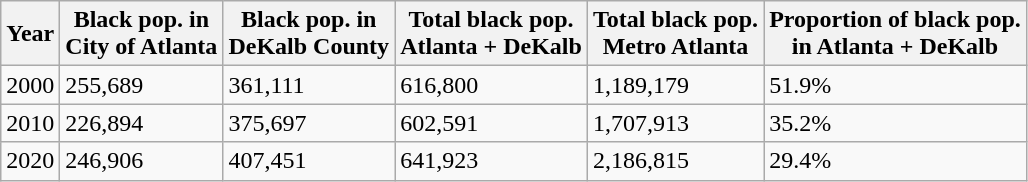<table class="wikitable">
<tr>
<th>Year</th>
<th>Black pop. in<br>City of Atlanta</th>
<th>Black pop. in<br>DeKalb County</th>
<th>Total black pop.<br>Atlanta + DeKalb</th>
<th>Total black pop.<br>Metro Atlanta</th>
<th>Proportion of black pop.<br>in Atlanta + DeKalb</th>
</tr>
<tr>
<td>2000</td>
<td>255,689</td>
<td>361,111</td>
<td>616,800</td>
<td>1,189,179</td>
<td>51.9%</td>
</tr>
<tr>
<td>2010</td>
<td>226,894</td>
<td>375,697</td>
<td>602,591</td>
<td>1,707,913</td>
<td>35.2%</td>
</tr>
<tr>
<td>2020</td>
<td>246,906</td>
<td>407,451</td>
<td>641,923</td>
<td>2,186,815</td>
<td>29.4%</td>
</tr>
</table>
